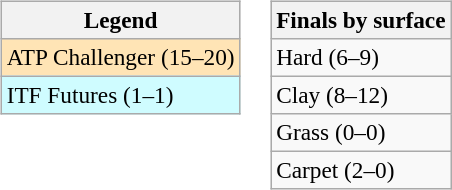<table>
<tr valign=top>
<td><br><table class=wikitable style=font-size:97%>
<tr>
<th>Legend</th>
</tr>
<tr bgcolor=moccasin>
<td>ATP Challenger (15–20)</td>
</tr>
<tr bgcolor=cffcff>
<td>ITF Futures (1–1)</td>
</tr>
</table>
</td>
<td><br><table class=wikitable style=font-size:97%>
<tr>
<th>Finals by surface</th>
</tr>
<tr>
<td>Hard (6–9)</td>
</tr>
<tr>
<td>Clay (8–12)</td>
</tr>
<tr>
<td>Grass (0–0)</td>
</tr>
<tr>
<td>Carpet (2–0)</td>
</tr>
</table>
</td>
</tr>
</table>
